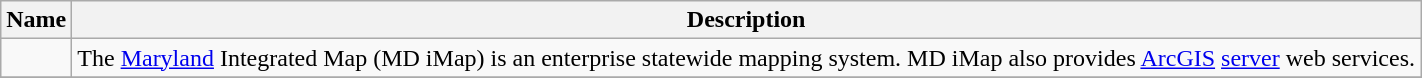<table class="wikitable sortable" style="text-align: left; color: black;">
<tr>
<th data-sort-type="text"><strong>Name</strong></th>
<th class="unsortable"><strong>Description</strong></th>
</tr>
<tr>
<td align="left"></td>
<td>The <a href='#'>Maryland</a> Integrated Map (MD iMap) is an enterprise statewide mapping system. MD iMap also provides <a href='#'>ArcGIS</a> <a href='#'>server</a> web services.</td>
</tr>
<tr>
</tr>
</table>
